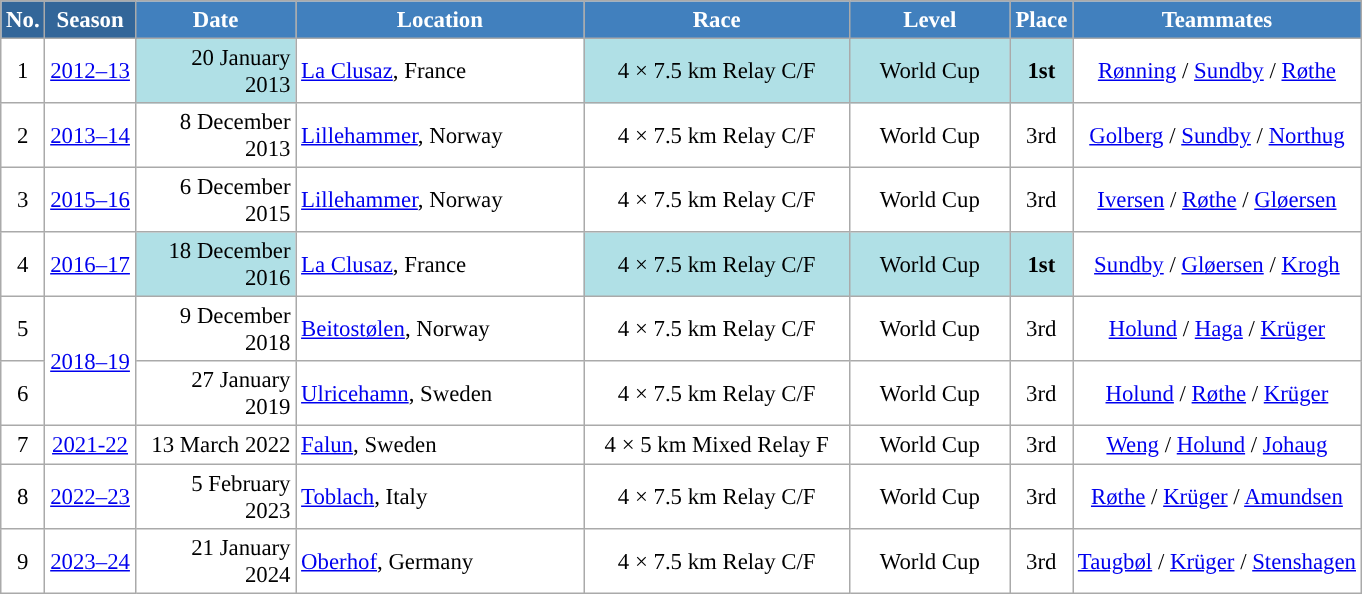<table class="wikitable sortable" style="font-size:95%; text-align:center; border:grey solid 1px; border-collapse:collapse; background:#ffffff;">
<tr style="background:#efefef;">
<th style="background-color:#369; color:white;">No.</th>
<th style="background-color:#369; color:white;">Season</th>
<th style="background-color:#4180be; color:white; width:100px;">Date</th>
<th style="background-color:#4180be; color:white; width:185px;">Location</th>
<th style="background-color:#4180be; color:white; width:170px;">Race</th>
<th style="background-color:#4180be; color:white; width:100px;">Level</th>
<th style="background-color:#4180be; color:white;">Place</th>
<th style="background-color:#4180be; color:white;">Teammates</th>
</tr>
<tr>
<td align=center>1</td>
<td rowspan=1 align=center><a href='#'>2012–13</a></td>
<td bgcolor="#BOEOE6" align=right>20 January 2013</td>
<td align=left> <a href='#'>La Clusaz</a>, France</td>
<td bgcolor="#BOEOE6">4 × 7.5 km Relay C/F</td>
<td bgcolor="#BOEOE6">World Cup</td>
<td bgcolor="#BOEOE6"><strong>1st</strong></td>
<td><a href='#'>Rønning</a> / <a href='#'>Sundby</a> / <a href='#'>Røthe</a></td>
</tr>
<tr>
<td align=center>2</td>
<td rowspan=1 align=center><a href='#'>2013–14</a></td>
<td align=right>8 December 2013</td>
<td align=left> <a href='#'>Lillehammer</a>, Norway</td>
<td>4 × 7.5 km Relay C/F</td>
<td>World Cup</td>
<td>3rd</td>
<td><a href='#'>Golberg</a> / <a href='#'>Sundby</a> / <a href='#'>Northug</a></td>
</tr>
<tr>
<td align=center>3</td>
<td rowspan=1 align=center><a href='#'>2015–16</a></td>
<td align=right>6 December 2015</td>
<td align=left> <a href='#'>Lillehammer</a>, Norway</td>
<td>4 × 7.5 km Relay C/F</td>
<td>World Cup</td>
<td>3rd</td>
<td><a href='#'>Iversen</a> / <a href='#'>Røthe</a> / <a href='#'>Gløersen</a></td>
</tr>
<tr>
<td align=center>4</td>
<td rowspan=1 align=center><a href='#'>2016–17</a></td>
<td bgcolor="#BOEOE6" align=right>18 December 2016</td>
<td align=left> <a href='#'>La Clusaz</a>, France</td>
<td bgcolor="#BOEOE6">4 × 7.5 km Relay C/F</td>
<td bgcolor="#BOEOE6">World Cup</td>
<td bgcolor="#BOEOE6"><strong>1st</strong></td>
<td><a href='#'>Sundby</a> / <a href='#'>Gløersen</a> / <a href='#'>Krogh</a></td>
</tr>
<tr>
<td align=center>5</td>
<td rowspan=2 align=center><a href='#'>2018–19</a></td>
<td align=right>9 December 2018</td>
<td align=left> <a href='#'>Beitostølen</a>, Norway</td>
<td>4 × 7.5 km Relay C/F</td>
<td>World Cup</td>
<td>3rd</td>
<td><a href='#'>Holund</a> / <a href='#'>Haga</a> / <a href='#'>Krüger</a></td>
</tr>
<tr>
<td align=center>6</td>
<td align=right>27 January 2019</td>
<td align=left> <a href='#'>Ulricehamn</a>, Sweden</td>
<td>4 × 7.5 km Relay C/F</td>
<td>World Cup</td>
<td>3rd</td>
<td><a href='#'>Holund</a> / <a href='#'>Røthe</a> / <a href='#'>Krüger</a></td>
</tr>
<tr>
<td align=center>7</td>
<td align=center><a href='#'>2021-22</a></td>
<td align=right>13 March 2022</td>
<td align=left> <a href='#'>Falun</a>, Sweden</td>
<td>4 × 5 km Mixed Relay F</td>
<td>World Cup</td>
<td>3rd</td>
<td><a href='#'>Weng</a> / <a href='#'>Holund</a> / <a href='#'>Johaug</a></td>
</tr>
<tr>
<td align=center>8</td>
<td align=center><a href='#'>2022–23</a></td>
<td align=right>5 February 2023</td>
<td align=left> <a href='#'>Toblach</a>, Italy</td>
<td>4 × 7.5 km Relay C/F</td>
<td>World Cup</td>
<td>3rd</td>
<td><a href='#'>Røthe</a> / <a href='#'>Krüger</a> / <a href='#'>Amundsen</a></td>
</tr>
<tr>
<td align=center>9</td>
<td rowspan=1 align=center><a href='#'>2023–24</a></td>
<td align=right>21 January 2024</td>
<td align=left> <a href='#'>Oberhof</a>, Germany</td>
<td>4 × 7.5 km Relay C/F</td>
<td>World Cup</td>
<td>3rd</td>
<td><a href='#'>Taugbøl</a> / <a href='#'>Krüger</a> / <a href='#'>Stenshagen</a></td>
</tr>
</table>
